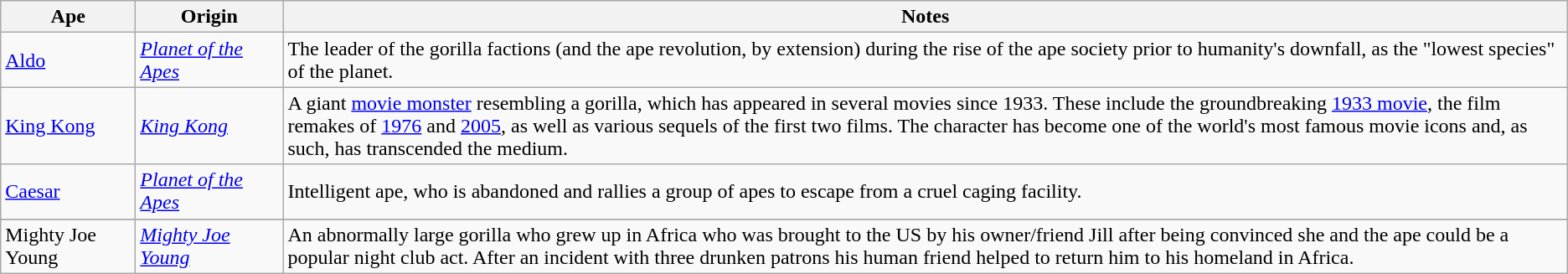<table class="wikitable sortable">
<tr>
<th width=100>Ape</th>
<th width=110>Origin</th>
<th class=unsortable>Notes</th>
</tr>
<tr>
<td><a href='#'>Aldo</a></td>
<td><em><a href='#'>Planet of the Apes</a></em></td>
<td>The leader of the gorilla factions (and the ape revolution, by extension) during the rise of the ape society prior to humanity's downfall, as the "lowest species" of the planet.</td>
</tr>
<tr>
<td><a href='#'>King Kong</a></td>
<td><em><a href='#'>King Kong</a></em></td>
<td>A giant <a href='#'>movie monster</a> resembling a gorilla, which has appeared in several movies since 1933. These include the groundbreaking <a href='#'>1933 movie</a>, the film remakes of <a href='#'>1976</a> and <a href='#'>2005</a>, as well as various sequels of the first two films. The character has become one of the world's most famous movie icons and, as such, has transcended the medium.</td>
</tr>
<tr>
<td><a href='#'>Caesar</a></td>
<td><em><a href='#'>Planet of the Apes</a></em></td>
<td>Intelligent ape, who is abandoned and rallies a group of apes to escape from a cruel caging facility.</td>
</tr>
<tr>
</tr>
<tr>
<td>Mighty Joe Young</td>
<td><em><a href='#'>Mighty Joe Young</a></em></td>
<td>An abnormally large gorilla who grew up in Africa who was brought to the US by his owner/friend Jill after being convinced she and the ape could be a popular night club act. After an incident with three drunken patrons his human friend helped to return him to his homeland in Africa.</td>
</tr>
</table>
